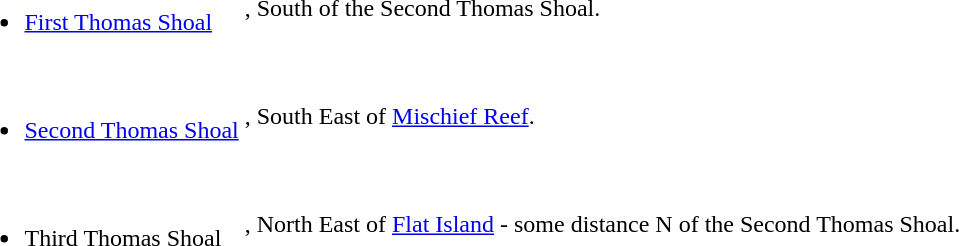<table>
<tr>
<td><br><ul><li><a href='#'>First Thomas Shoal</a></li></ul></td>
<td>, South of the Second Thomas Shoal.</td>
</tr>
<tr>
<td><br><ul><li><a href='#'>Second Thomas Shoal</a></li></ul></td>
<td>, South East of <a href='#'>Mischief Reef</a>.</td>
</tr>
<tr>
<td><br><ul><li>Third Thomas Shoal</li></ul></td>
<td>, North East of <a href='#'>Flat Island</a> - some distance N of the Second Thomas Shoal.</td>
</tr>
</table>
